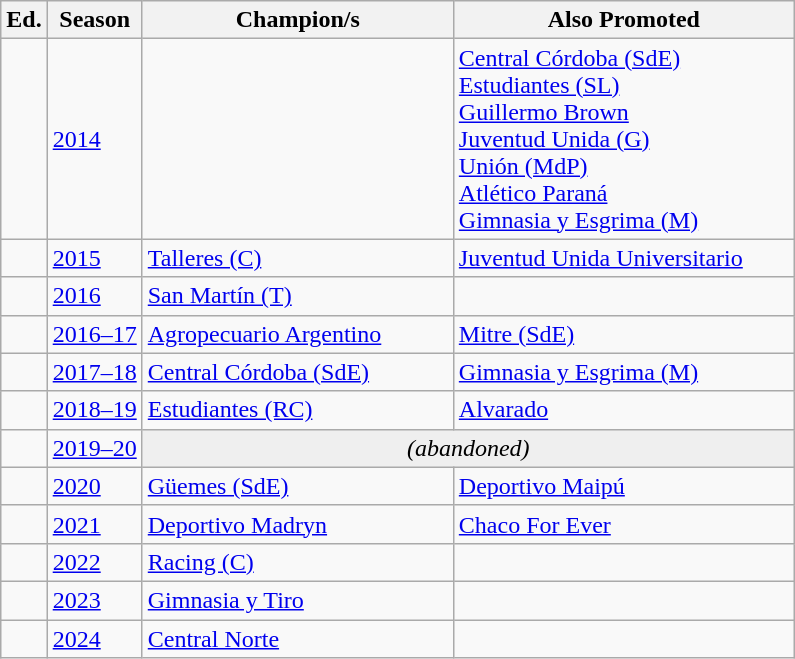<table class="wikitable sortable">
<tr>
<th width=>Ed.</th>
<th width= px>Season</th>
<th width= 200px>Champion/s</th>
<th width= 220px>Also Promoted</th>
</tr>
<tr>
<td></td>
<td><a href='#'>2014</a></td>
<td></td>
<td><a href='#'>Central Córdoba (SdE)</a> <br> <a href='#'>Estudiantes (SL)</a> <br><a href='#'>Guillermo Brown</a> <br> <a href='#'>Juventud Unida (G)</a> <br><a href='#'>Unión (MdP)</a><br><a href='#'>Atlético Paraná</a> <br> <a href='#'>Gimnasia y Esgrima (M)</a><br></td>
</tr>
<tr>
<td></td>
<td><a href='#'>2015</a></td>
<td><a href='#'>Talleres (C)</a> </td>
<td><a href='#'>Juventud Unida Universitario</a></td>
</tr>
<tr>
<td></td>
<td><a href='#'>2016</a></td>
<td><a href='#'>San Martín (T)</a> </td>
<td></td>
</tr>
<tr>
<td></td>
<td><a href='#'>2016–17</a></td>
<td><a href='#'>Agropecuario Argentino</a> </td>
<td><a href='#'>Mitre (SdE)</a></td>
</tr>
<tr>
<td></td>
<td><a href='#'>2017–18</a></td>
<td><a href='#'>Central Córdoba (SdE)</a> </td>
<td><a href='#'>Gimnasia y Esgrima (M)</a></td>
</tr>
<tr>
<td></td>
<td><a href='#'>2018–19</a></td>
<td><a href='#'>Estudiantes (RC)</a> </td>
<td><a href='#'>Alvarado</a></td>
</tr>
<tr>
<td></td>
<td><a href='#'>2019–20</a></td>
<td colspan=2 style="text-align:center; background:#efefef"><em>(abandoned)</em></td>
</tr>
<tr>
<td></td>
<td><a href='#'>2020</a></td>
<td><a href='#'>Güemes (SdE)</a> </td>
<td><a href='#'>Deportivo Maipú</a></td>
</tr>
<tr>
<td></td>
<td><a href='#'>2021</a></td>
<td><a href='#'>Deportivo Madryn</a> </td>
<td><a href='#'>Chaco For Ever</a></td>
</tr>
<tr>
<td></td>
<td><a href='#'>2022</a></td>
<td><a href='#'>Racing (C)</a> </td>
<td></td>
</tr>
<tr>
<td></td>
<td><a href='#'>2023</a></td>
<td><a href='#'>Gimnasia y Tiro</a> </td>
<td></td>
</tr>
<tr>
<td></td>
<td><a href='#'>2024</a></td>
<td><a href='#'>Central Norte</a> </td>
<td></td>
</tr>
</table>
